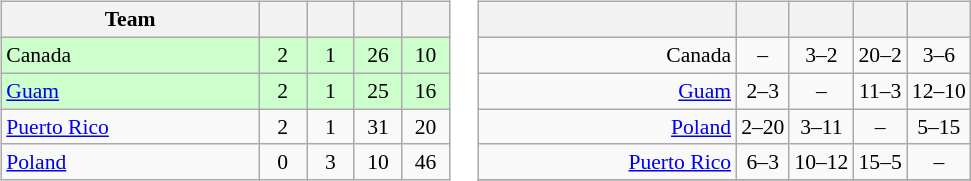<table>
<tr>
<td><br><table class="wikitable" style="text-align: center; font-size: 90%;">
<tr>
<th width=165>Team</th>
<th width=25></th>
<th width=25></th>
<th width=25></th>
<th width=25></th>
</tr>
<tr bgcolor="#ccffcc">
<td align="left"> Canada</td>
<td>2</td>
<td>1</td>
<td>26</td>
<td>10</td>
</tr>
<tr bgcolor="#ccffcc">
<td align="left"> <a href='#'>Guam</a></td>
<td>2</td>
<td>1</td>
<td>25</td>
<td>16</td>
</tr>
<tr>
<td align="left"> <a href='#'>Puerto Rico</a></td>
<td>2</td>
<td>1</td>
<td>31</td>
<td>20</td>
</tr>
<tr>
<td align="left"> <a href='#'>Poland</a></td>
<td>0</td>
<td>3</td>
<td>10</td>
<td>46</td>
</tr>
</table>
</td>
<td><br><table class="wikitable" style="text-align:center; font-size:90%;">
<tr>
<th width=165> </th>
<th></th>
<th></th>
<th></th>
<th></th>
</tr>
<tr>
<td style="text-align:right;">Canada </td>
<td>–</td>
<td>3–2</td>
<td>20–2</td>
<td>3–6</td>
</tr>
<tr>
<td style="text-align:right;"><a href='#'>Guam</a> </td>
<td>2–3</td>
<td>–</td>
<td>11–3</td>
<td>12–10</td>
</tr>
<tr>
<td style="text-align:right;"><a href='#'>Poland</a> </td>
<td>2–20</td>
<td>3–11</td>
<td>–</td>
<td>5–15</td>
</tr>
<tr>
<td style="text-align:right;"><a href='#'>Puerto Rico</a> </td>
<td>6–3</td>
<td>10–12</td>
<td>15–5</td>
<td>–</td>
</tr>
<tr>
</tr>
</table>
</td>
</tr>
</table>
